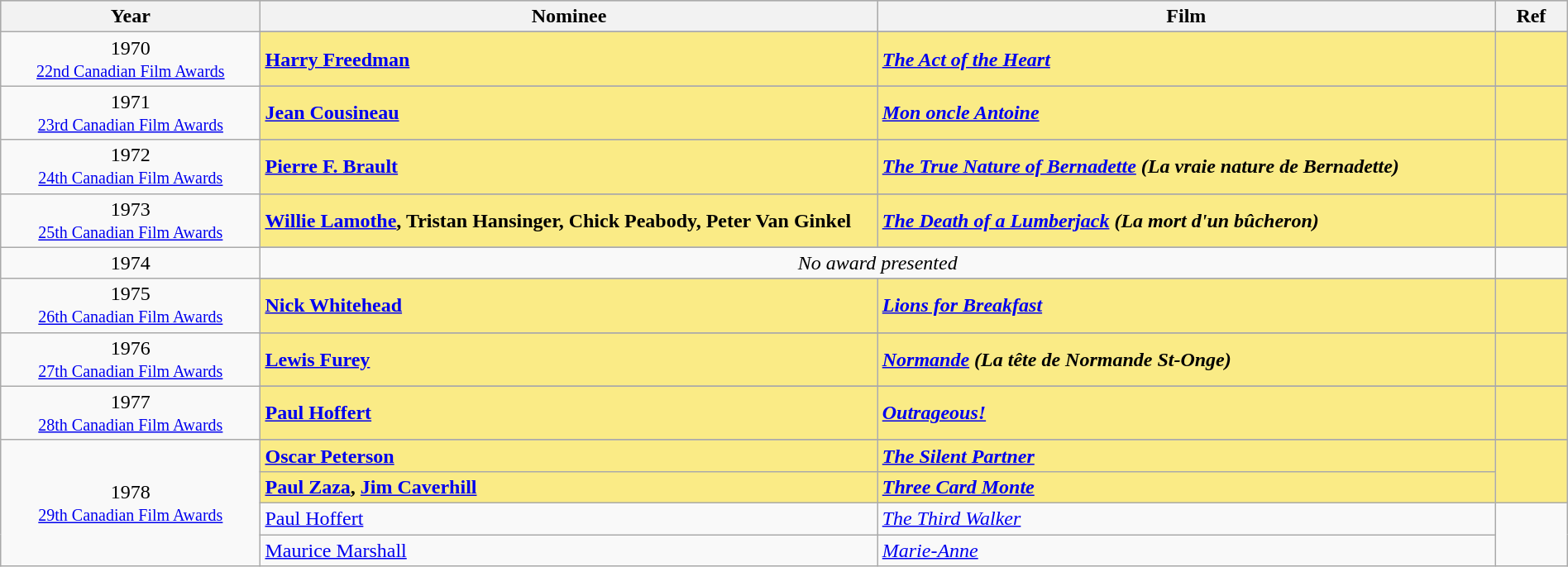<table class="wikitable" style="width:100%;">
<tr style="background:#bebebe;">
<th style="width:8%;">Year</th>
<th style="width:19%;">Nominee</th>
<th style="width:19%;">Film</th>
<th style="width:2%;">Ref</th>
</tr>
<tr>
<td rowspan=2 align="center">1970<br><small><a href='#'>22nd Canadian Film Awards</a></small></td>
</tr>
<tr style="background:#FAEB86;">
<td><strong><a href='#'>Harry Freedman</a></strong></td>
<td><strong><em><a href='#'>The Act of the Heart</a></em></strong></td>
<td></td>
</tr>
<tr>
<td rowspan=2 align="center">1971<br><small><a href='#'>23rd Canadian Film Awards</a></small></td>
</tr>
<tr style="background:#FAEB86;">
<td><strong><a href='#'>Jean Cousineau</a></strong></td>
<td><strong><em><a href='#'>Mon oncle Antoine</a></em></strong></td>
<td></td>
</tr>
<tr>
<td rowspan=2 align="center">1972<br><small><a href='#'>24th Canadian Film Awards</a></small></td>
</tr>
<tr style="background:#FAEB86;">
<td><strong><a href='#'>Pierre F. Brault</a></strong></td>
<td><strong><em><a href='#'>The True Nature of Bernadette</a> (La vraie nature de Bernadette)</em></strong></td>
<td></td>
</tr>
<tr>
<td rowspan=2 align="center">1973<br><small><a href='#'>25th Canadian Film Awards</a></small></td>
</tr>
<tr style="background:#FAEB86;">
<td><strong><a href='#'>Willie Lamothe</a>, Tristan Hansinger, Chick Peabody, Peter Van Ginkel</strong></td>
<td><strong><em><a href='#'>The Death of a Lumberjack</a> (La mort d'un bûcheron)</em></strong></td>
<td></td>
</tr>
<tr>
<td rowspan=2 align="center">1974</td>
</tr>
<tr>
<td colspan=2 align=center><em>No award presented</em></td>
<td></td>
</tr>
<tr>
<td rowspan=2 align="center">1975<br><small><a href='#'>26th Canadian Film Awards</a></small></td>
</tr>
<tr style="background:#FAEB86;">
<td><strong><a href='#'>Nick Whitehead</a></strong></td>
<td><strong><em><a href='#'>Lions for Breakfast</a></em></strong></td>
<td></td>
</tr>
<tr>
<td rowspan=2 align="center">1976<br><small><a href='#'>27th Canadian Film Awards</a></small></td>
</tr>
<tr style="background:#FAEB86;">
<td><strong><a href='#'>Lewis Furey</a></strong></td>
<td><strong><em><a href='#'>Normande</a> (La tête de Normande St-Onge)</em></strong></td>
<td></td>
</tr>
<tr>
<td rowspan=2 align="center">1977<br><small><a href='#'>28th Canadian Film Awards</a></small></td>
</tr>
<tr style="background:#FAEB86;">
<td><strong><a href='#'>Paul Hoffert</a></strong></td>
<td><strong><em><a href='#'>Outrageous!</a></em></strong></td>
<td></td>
</tr>
<tr>
<td rowspan=5 align="center">1978<br><small><a href='#'>29th Canadian Film Awards</a></small></td>
</tr>
<tr style="background:#FAEB86;">
<td><strong><a href='#'>Oscar Peterson</a></strong></td>
<td><strong><em><a href='#'>The Silent Partner</a></em></strong></td>
<td rowspan=2></td>
</tr>
<tr style="background:#FAEB86;">
<td><strong><a href='#'>Paul Zaza</a>, <a href='#'>Jim Caverhill</a></strong></td>
<td><strong><em><a href='#'>Three Card Monte</a></em></strong></td>
</tr>
<tr>
<td><a href='#'>Paul Hoffert</a></td>
<td><em><a href='#'>The Third Walker</a></em></td>
<td rowspan=2></td>
</tr>
<tr>
<td><a href='#'>Maurice Marshall</a></td>
<td><em><a href='#'>Marie-Anne</a></em></td>
</tr>
</table>
